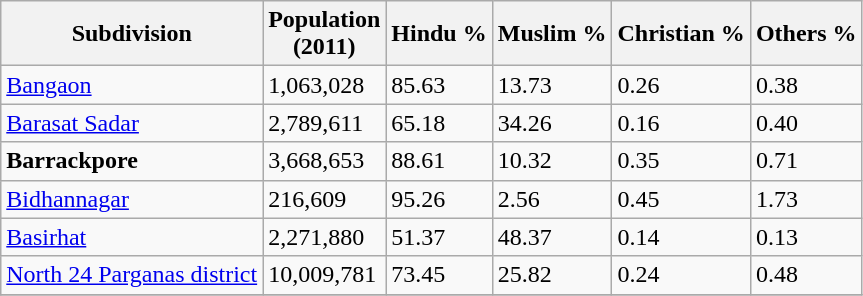<table class="wikitable sortable">
<tr>
<th>Subdivision</th>
<th>Population<br>(2011)</th>
<th>Hindu %</th>
<th>Muslim %</th>
<th>Christian %</th>
<th>Others %</th>
</tr>
<tr>
<td><a href='#'>Bangaon</a></td>
<td>1,063,028</td>
<td>85.63</td>
<td>13.73</td>
<td>0.26</td>
<td>0.38</td>
</tr>
<tr>
<td><a href='#'>Barasat Sadar</a></td>
<td>2,789,611</td>
<td>65.18</td>
<td>34.26</td>
<td>0.16</td>
<td>0.40</td>
</tr>
<tr>
<td><strong>Barrackpore</strong></td>
<td>3,668,653</td>
<td>88.61</td>
<td>10.32</td>
<td>0.35</td>
<td>0.71</td>
</tr>
<tr>
<td><a href='#'>Bidhannagar</a></td>
<td>216,609</td>
<td>95.26</td>
<td>2.56</td>
<td>0.45</td>
<td>1.73</td>
</tr>
<tr>
<td><a href='#'>Basirhat</a></td>
<td>2,271,880</td>
<td>51.37</td>
<td>48.37</td>
<td>0.14</td>
<td>0.13</td>
</tr>
<tr>
<td><a href='#'>North 24 Parganas district</a></td>
<td>10,009,781</td>
<td>73.45</td>
<td>25.82</td>
<td>0.24</td>
<td>0.48</td>
</tr>
<tr>
</tr>
</table>
